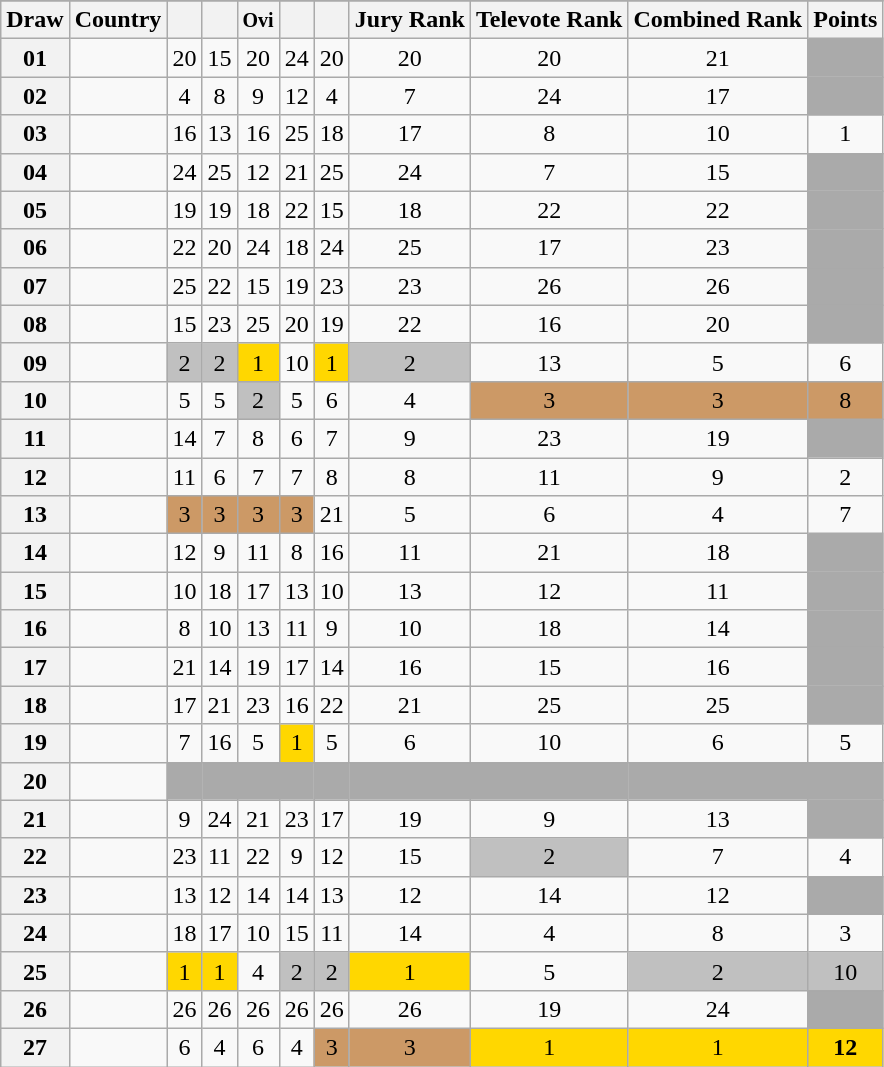<table class="sortable wikitable collapsible plainrowheaders" style="text-align:center;">
<tr>
</tr>
<tr>
<th scope="col">Draw</th>
<th scope="col">Country</th>
<th scope="col"><small></small></th>
<th scope="col"><small></small></th>
<th scope="col"><small>Ovi</small></th>
<th scope="col"><small></small></th>
<th scope="col"><small></small></th>
<th scope="col">Jury Rank</th>
<th scope="col">Televote Rank</th>
<th scope="col">Combined Rank</th>
<th scope="col">Points</th>
</tr>
<tr>
<th scope="row" style="text-align:center;">01</th>
<td style="text-align:left;"></td>
<td>20</td>
<td>15</td>
<td>20</td>
<td>24</td>
<td>20</td>
<td>20</td>
<td>20</td>
<td>21</td>
<td style="background:#AAAAAA;"></td>
</tr>
<tr>
<th scope="row" style="text-align:center;">02</th>
<td style="text-align:left;"></td>
<td>4</td>
<td>8</td>
<td>9</td>
<td>12</td>
<td>4</td>
<td>7</td>
<td>24</td>
<td>17</td>
<td style="background:#AAAAAA;"></td>
</tr>
<tr>
<th scope="row" style="text-align:center;">03</th>
<td style="text-align:left;"></td>
<td>16</td>
<td>13</td>
<td>16</td>
<td>25</td>
<td>18</td>
<td>17</td>
<td>8</td>
<td>10</td>
<td>1</td>
</tr>
<tr>
<th scope="row" style="text-align:center;">04</th>
<td style="text-align:left;"></td>
<td>24</td>
<td>25</td>
<td>12</td>
<td>21</td>
<td>25</td>
<td>24</td>
<td>7</td>
<td>15</td>
<td style="background:#AAAAAA;"></td>
</tr>
<tr>
<th scope="row" style="text-align:center;">05</th>
<td style="text-align:left;"></td>
<td>19</td>
<td>19</td>
<td>18</td>
<td>22</td>
<td>15</td>
<td>18</td>
<td>22</td>
<td>22</td>
<td style="background:#AAAAAA;"></td>
</tr>
<tr>
<th scope="row" style="text-align:center;">06</th>
<td style="text-align:left;"></td>
<td>22</td>
<td>20</td>
<td>24</td>
<td>18</td>
<td>24</td>
<td>25</td>
<td>17</td>
<td>23</td>
<td style="background:#AAAAAA;"></td>
</tr>
<tr>
<th scope="row" style="text-align:center;">07</th>
<td style="text-align:left;"></td>
<td>25</td>
<td>22</td>
<td>15</td>
<td>19</td>
<td>23</td>
<td>23</td>
<td>26</td>
<td>26</td>
<td style="background:#AAAAAA;"></td>
</tr>
<tr>
<th scope="row" style="text-align:center;">08</th>
<td style="text-align:left;"></td>
<td>15</td>
<td>23</td>
<td>25</td>
<td>20</td>
<td>19</td>
<td>22</td>
<td>16</td>
<td>20</td>
<td style="background:#AAAAAA;"></td>
</tr>
<tr>
<th scope="row" style="text-align:center;">09</th>
<td style="text-align:left;"></td>
<td style="background:silver;">2</td>
<td style="background:silver;">2</td>
<td style="background:gold;">1</td>
<td>10</td>
<td style="background:gold;">1</td>
<td style="background:silver;">2</td>
<td>13</td>
<td>5</td>
<td>6</td>
</tr>
<tr>
<th scope="row" style="text-align:center;">10</th>
<td style="text-align:left;"></td>
<td>5</td>
<td>5</td>
<td style="background:silver;">2</td>
<td>5</td>
<td>6</td>
<td>4</td>
<td style="background:#CC9966;">3</td>
<td style="background:#CC9966;">3</td>
<td style="background:#CC9966;">8</td>
</tr>
<tr>
<th scope="row" style="text-align:center;">11</th>
<td style="text-align:left;"></td>
<td>14</td>
<td>7</td>
<td>8</td>
<td>6</td>
<td>7</td>
<td>9</td>
<td>23</td>
<td>19</td>
<td style="background:#AAAAAA;"></td>
</tr>
<tr>
<th scope="row" style="text-align:center;">12</th>
<td style="text-align:left;"></td>
<td>11</td>
<td>6</td>
<td>7</td>
<td>7</td>
<td>8</td>
<td>8</td>
<td>11</td>
<td>9</td>
<td>2</td>
</tr>
<tr>
<th scope="row" style="text-align:center;">13</th>
<td style="text-align:left;"></td>
<td style="background:#CC9966;">3</td>
<td style="background:#CC9966;">3</td>
<td style="background:#CC9966;">3</td>
<td style="background:#CC9966;">3</td>
<td>21</td>
<td>5</td>
<td>6</td>
<td>4</td>
<td>7</td>
</tr>
<tr>
<th scope="row" style="text-align:center;">14</th>
<td style="text-align:left;"></td>
<td>12</td>
<td>9</td>
<td>11</td>
<td>8</td>
<td>16</td>
<td>11</td>
<td>21</td>
<td>18</td>
<td style="background:#AAAAAA;"></td>
</tr>
<tr>
<th scope="row" style="text-align:center;">15</th>
<td style="text-align:left;"></td>
<td>10</td>
<td>18</td>
<td>17</td>
<td>13</td>
<td>10</td>
<td>13</td>
<td>12</td>
<td>11</td>
<td style="background:#AAAAAA;"></td>
</tr>
<tr>
<th scope="row" style="text-align:center;">16</th>
<td style="text-align:left;"></td>
<td>8</td>
<td>10</td>
<td>13</td>
<td>11</td>
<td>9</td>
<td>10</td>
<td>18</td>
<td>14</td>
<td style="background:#AAAAAA;"></td>
</tr>
<tr>
<th scope="row" style="text-align:center;">17</th>
<td style="text-align:left;"></td>
<td>21</td>
<td>14</td>
<td>19</td>
<td>17</td>
<td>14</td>
<td>16</td>
<td>15</td>
<td>16</td>
<td style="background:#AAAAAA;"></td>
</tr>
<tr>
<th scope="row" style="text-align:center;">18</th>
<td style="text-align:left;"></td>
<td>17</td>
<td>21</td>
<td>23</td>
<td>16</td>
<td>22</td>
<td>21</td>
<td>25</td>
<td>25</td>
<td style="background:#AAAAAA;"></td>
</tr>
<tr>
<th scope="row" style="text-align:center;">19</th>
<td style="text-align:left;"></td>
<td>7</td>
<td>16</td>
<td>5</td>
<td style="background:gold;">1</td>
<td>5</td>
<td>6</td>
<td>10</td>
<td>6</td>
<td>5</td>
</tr>
<tr class="sortbottom">
<th scope="row" style="text-align:center;">20</th>
<td style="text-align:left;"></td>
<td style="background:#AAAAAA;"></td>
<td style="background:#AAAAAA;"></td>
<td style="background:#AAAAAA;"></td>
<td style="background:#AAAAAA;"></td>
<td style="background:#AAAAAA;"></td>
<td style="background:#AAAAAA;"></td>
<td style="background:#AAAAAA;"></td>
<td style="background:#AAAAAA;"></td>
<td style="background:#AAAAAA;"></td>
</tr>
<tr>
<th scope="row" style="text-align:center;">21</th>
<td style="text-align:left;"></td>
<td>9</td>
<td>24</td>
<td>21</td>
<td>23</td>
<td>17</td>
<td>19</td>
<td>9</td>
<td>13</td>
<td style="background:#AAAAAA;"></td>
</tr>
<tr>
<th scope="row" style="text-align:center;">22</th>
<td style="text-align:left;"></td>
<td>23</td>
<td>11</td>
<td>22</td>
<td>9</td>
<td>12</td>
<td>15</td>
<td style="background:silver;">2</td>
<td>7</td>
<td>4</td>
</tr>
<tr>
<th scope="row" style="text-align:center;">23</th>
<td style="text-align:left;"></td>
<td>13</td>
<td>12</td>
<td>14</td>
<td>14</td>
<td>13</td>
<td>12</td>
<td>14</td>
<td>12</td>
<td style="background:#AAAAAA;"></td>
</tr>
<tr>
<th scope="row" style="text-align:center;">24</th>
<td style="text-align:left;"></td>
<td>18</td>
<td>17</td>
<td>10</td>
<td>15</td>
<td>11</td>
<td>14</td>
<td>4</td>
<td>8</td>
<td>3</td>
</tr>
<tr>
<th scope="row" style="text-align:center;">25</th>
<td style="text-align:left;"></td>
<td style="background:gold;">1</td>
<td style="background:gold;">1</td>
<td>4</td>
<td style="background:silver;">2</td>
<td style="background:silver;">2</td>
<td style="background:gold;">1</td>
<td>5</td>
<td style="background:silver;">2</td>
<td style="background:silver;">10</td>
</tr>
<tr>
<th scope="row" style="text-align:center;">26</th>
<td style="text-align:left;"></td>
<td>26</td>
<td>26</td>
<td>26</td>
<td>26</td>
<td>26</td>
<td>26</td>
<td>19</td>
<td>24</td>
<td style="background:#AAAAAA;"></td>
</tr>
<tr>
<th scope="row" style="text-align:center;">27</th>
<td style="text-align:left;"></td>
<td>6</td>
<td>4</td>
<td>6</td>
<td>4</td>
<td style="background:#CC9966;">3</td>
<td style="background:#CC9966;">3</td>
<td style="background:gold;">1</td>
<td style="background:gold;">1</td>
<td style="background:gold;"><strong>12</strong></td>
</tr>
</table>
